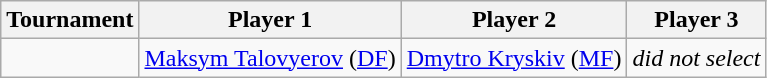<table class="wikitable">
<tr>
<th>Tournament</th>
<th>Player 1</th>
<th>Player 2</th>
<th>Player 3</th>
</tr>
<tr>
<td></td>
<td><a href='#'>Maksym Talovyerov</a> (<a href='#'>DF</a>)</td>
<td><a href='#'>Dmytro Kryskiv</a> (<a href='#'>MF</a>)</td>
<td align="center"><em>did not select</em></td>
</tr>
</table>
